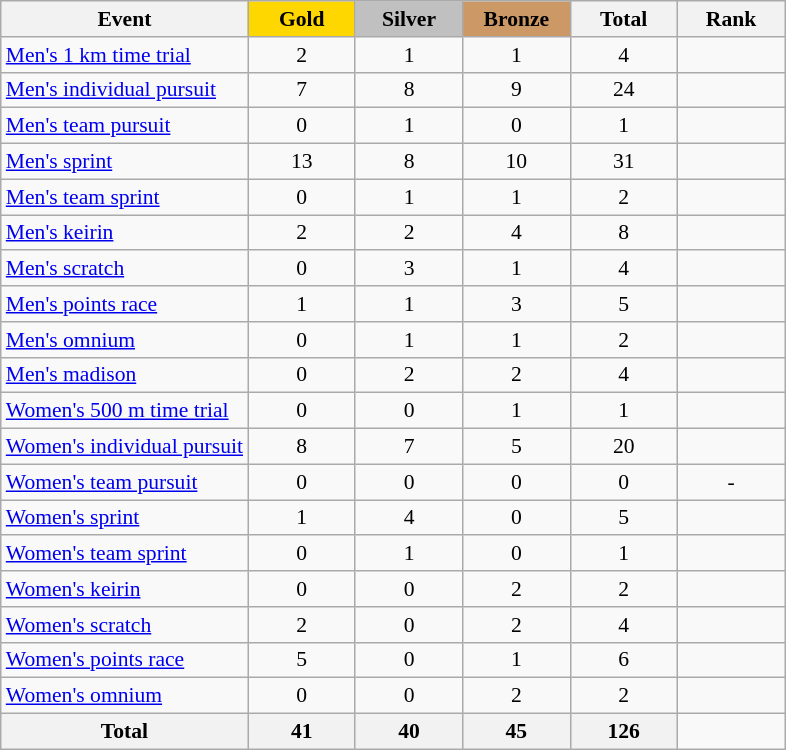<table class="wikitable sortable" border="1" style="text-align:center; font-size:90%;">
<tr>
<th style="width:15:em;">Event</th>
<td style="background:gold; width:4.5em; font-weight:bold;">Gold</td>
<td style="background:silver; width:4.5em; font-weight:bold;">Silver</td>
<td style="background:#cc9966; width:4.5em; font-weight:bold;">Bronze</td>
<th style="width:4.5em;">Total</th>
<th style="width:4.5em;">Rank</th>
</tr>
<tr>
<td align=left><a href='#'>Men's 1 km time trial</a></td>
<td>2</td>
<td>1</td>
<td>1</td>
<td>4</td>
<td></td>
</tr>
<tr>
<td align=left><a href='#'>Men's individual pursuit</a></td>
<td>7</td>
<td>8</td>
<td>9</td>
<td>24</td>
<td></td>
</tr>
<tr>
<td align=left><a href='#'>Men's team pursuit</a></td>
<td>0</td>
<td>1</td>
<td>0</td>
<td>1</td>
<td></td>
</tr>
<tr>
<td align=left><a href='#'>Men's sprint</a></td>
<td>13</td>
<td>8</td>
<td>10</td>
<td>31</td>
<td></td>
</tr>
<tr>
<td align=left><a href='#'>Men's team sprint</a></td>
<td>0</td>
<td>1</td>
<td>1</td>
<td>2</td>
<td></td>
</tr>
<tr>
<td align=left><a href='#'>Men's keirin</a></td>
<td>2</td>
<td>2</td>
<td>4</td>
<td>8</td>
<td></td>
</tr>
<tr>
<td align=left><a href='#'>Men's scratch</a></td>
<td>0</td>
<td>3</td>
<td>1</td>
<td>4</td>
<td></td>
</tr>
<tr>
<td align=left><a href='#'>Men's points race</a></td>
<td>1</td>
<td>1</td>
<td>3</td>
<td>5</td>
<td></td>
</tr>
<tr>
<td align=left><a href='#'>Men's omnium</a></td>
<td>0</td>
<td>1</td>
<td>1</td>
<td>2</td>
<td></td>
</tr>
<tr>
<td align=left><a href='#'>Men's madison</a></td>
<td>0</td>
<td>2</td>
<td>2</td>
<td>4</td>
<td></td>
</tr>
<tr>
<td align=left><a href='#'>Women's 500 m time trial</a></td>
<td>0</td>
<td>0</td>
<td>1</td>
<td>1</td>
<td></td>
</tr>
<tr>
<td align=left><a href='#'>Women's individual pursuit</a></td>
<td>8</td>
<td>7</td>
<td>5</td>
<td>20</td>
<td></td>
</tr>
<tr>
<td align=left><a href='#'>Women's team pursuit</a></td>
<td>0</td>
<td>0</td>
<td>0</td>
<td>0</td>
<td>-</td>
</tr>
<tr>
<td align=left><a href='#'>Women's sprint</a></td>
<td>1</td>
<td>4</td>
<td>0</td>
<td>5</td>
<td></td>
</tr>
<tr>
<td align=left><a href='#'>Women's team sprint</a></td>
<td>0</td>
<td>1</td>
<td>0</td>
<td>1</td>
<td></td>
</tr>
<tr>
<td align=left><a href='#'>Women's keirin</a></td>
<td>0</td>
<td>0</td>
<td>2</td>
<td>2</td>
<td></td>
</tr>
<tr>
<td align=left><a href='#'>Women's scratch</a></td>
<td>2</td>
<td>0</td>
<td>2</td>
<td>4</td>
<td></td>
</tr>
<tr>
<td align=left><a href='#'>Women's points race</a></td>
<td>5</td>
<td>0</td>
<td>1</td>
<td>6</td>
<td></td>
</tr>
<tr>
<td align=left><a href='#'>Women's omnium</a></td>
<td>0</td>
<td>0</td>
<td>2</td>
<td>2</td>
<td></td>
</tr>
<tr>
<th>Total</th>
<th>41</th>
<th>40</th>
<th>45</th>
<th>126</th>
</tr>
</table>
